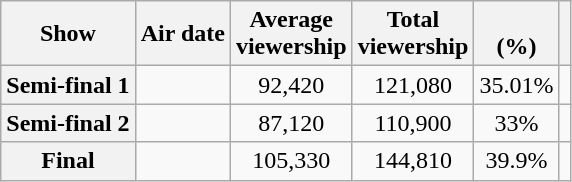<table class="wikitable plainrowheaders sortable" style="text-align:center">
<tr>
<th scope="col" class="unsortable">Show</th>
<th scope="col">Air date</th>
<th scope="col">Average<br>viewership</th>
<th scope="col">Total<br>viewership</th>
<th scope="col"><br>(%)</th>
<th scope="col" class="unsortable"></th>
</tr>
<tr>
<th scope="row">Semi-final 1</th>
<td></td>
<td>92,420</td>
<td>121,080</td>
<td>35.01%</td>
<td></td>
</tr>
<tr>
<th scope="row">Semi-final 2</th>
<td></td>
<td>87,120</td>
<td>110,900</td>
<td>33%</td>
<td></td>
</tr>
<tr>
<th scope="row">Final</th>
<td></td>
<td>105,330</td>
<td>144,810</td>
<td>39.9%</td>
<td></td>
</tr>
</table>
